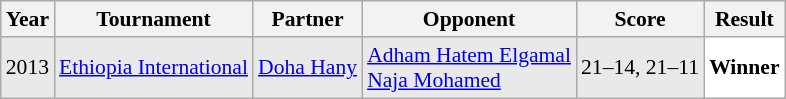<table class="sortable wikitable" style="font-size: 90%;">
<tr>
<th>Year</th>
<th>Tournament</th>
<th>Partner</th>
<th>Opponent</th>
<th>Score</th>
<th>Result</th>
</tr>
<tr style="background:#E9E9E9">
<td align="center">2013</td>
<td align="left"><a href='#'>Ethiopia International</a></td>
<td align="left"> <a href='#'>Doha Hany</a></td>
<td align="left"> <a href='#'>Adham Hatem Elgamal</a><br> <a href='#'>Naja Mohamed</a></td>
<td align="left">21–14, 21–11</td>
<td style="text-align:left; background:white"> <strong>Winner</strong></td>
</tr>
</table>
